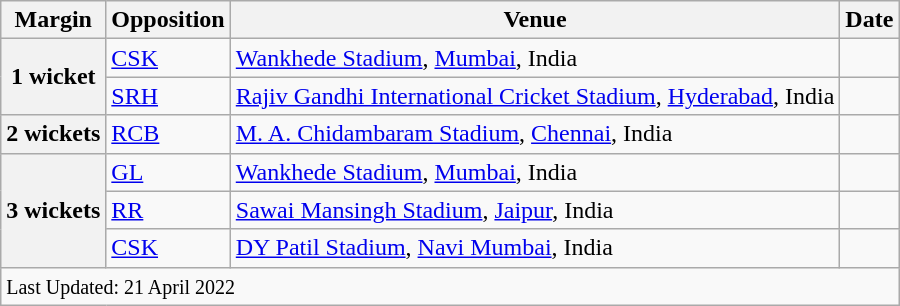<table class="wikitable">
<tr>
<th>Margin</th>
<th>Opposition</th>
<th>Venue</th>
<th>Date</th>
</tr>
<tr>
<th rowspan=2>1 wicket</th>
<td><a href='#'>CSK</a></td>
<td><a href='#'>Wankhede Stadium</a>, <a href='#'>Mumbai</a>, India</td>
<td></td>
</tr>
<tr>
<td><a href='#'>SRH</a></td>
<td><a href='#'>Rajiv Gandhi International Cricket Stadium</a>, <a href='#'>Hyderabad</a>, India</td>
<td></td>
</tr>
<tr>
<th>2 wickets</th>
<td><a href='#'>RCB</a></td>
<td><a href='#'>M. A. Chidambaram Stadium</a>, <a href='#'>Chennai</a>, India</td>
<td></td>
</tr>
<tr>
<th rowspan=3>3 wickets</th>
<td><a href='#'>GL</a></td>
<td><a href='#'>Wankhede Stadium</a>, <a href='#'>Mumbai</a>, India</td>
<td></td>
</tr>
<tr>
<td><a href='#'>RR</a></td>
<td><a href='#'>Sawai Mansingh Stadium</a>, <a href='#'>Jaipur</a>, India</td>
<td></td>
</tr>
<tr>
<td><a href='#'>CSK</a></td>
<td><a href='#'>DY Patil Stadium</a>, <a href='#'>Navi Mumbai</a>, India</td>
<td></td>
</tr>
<tr class="sortbottom">
<td colspan="4"><small>Last Updated: 21 April 2022</small></td>
</tr>
</table>
